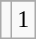<table class="wikitable">
<tr>
</tr>
<tr align=center>
<td><a href='#'><strong></strong></a></td>
<td>1</td>
</tr>
</table>
